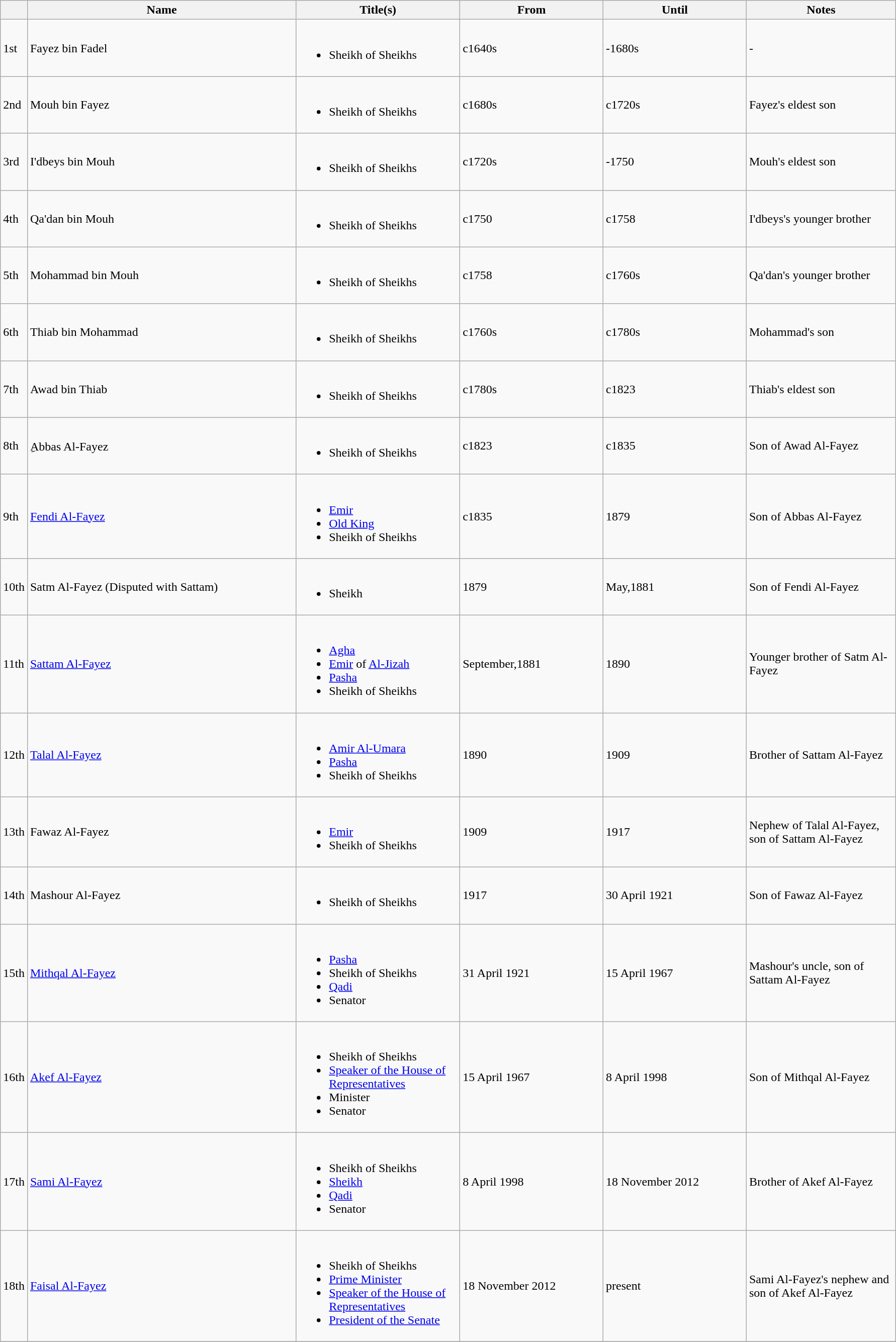<table class="wikitable" width="94%">
<tr>
<th></th>
<th style="width:30%;">Name</th>
<th>Title(s)</th>
<th style="width:16%;">From</th>
<th style="width:16%;">Until</th>
<th style="width:auto;">Notes</th>
</tr>
<tr>
<td>1st</td>
<td>Fayez bin Fadel</td>
<td><br><ul><li>Sheikh of Sheikhs</li></ul></td>
<td>c1640s</td>
<td>-1680s</td>
<td>-</td>
</tr>
<tr>
<td>2nd</td>
<td>Mouh bin Fayez</td>
<td><br><ul><li>Sheikh of Sheikhs</li></ul></td>
<td>c1680s</td>
<td>c1720s</td>
<td>Fayez's eldest son</td>
</tr>
<tr>
<td>3rd</td>
<td>I'dbeys bin Mouh</td>
<td><br><ul><li>Sheikh of Sheikhs</li></ul></td>
<td>c1720s</td>
<td>-1750</td>
<td>Mouh's eldest son</td>
</tr>
<tr>
<td>4th</td>
<td>Qa'dan bin Mouh</td>
<td><br><ul><li>Sheikh of Sheikhs</li></ul></td>
<td>c1750</td>
<td>c1758</td>
<td>I'dbeys's younger brother</td>
</tr>
<tr>
<td>5th</td>
<td>Mohammad bin Mouh</td>
<td><br><ul><li>Sheikh of Sheikhs</li></ul></td>
<td>c1758</td>
<td>c1760s</td>
<td>Qa'dan's younger brother</td>
</tr>
<tr>
<td>6th</td>
<td>Thiab bin Mohammad</td>
<td><br><ul><li>Sheikh of Sheikhs</li></ul></td>
<td>c1760s</td>
<td>c1780s</td>
<td>Mohammad's son</td>
</tr>
<tr>
<td>7th</td>
<td>Awad bin Thiab</td>
<td><br><ul><li>Sheikh of Sheikhs</li></ul></td>
<td>c1780s</td>
<td>c1823</td>
<td>Thiab's eldest son</td>
</tr>
<tr>
<td>8th</td>
<td>ِAbbas Al-Fayez</td>
<td><br><ul><li>Sheikh of Sheikhs</li></ul></td>
<td>c1823</td>
<td>c1835</td>
<td>Son of Awad Al-Fayez</td>
</tr>
<tr>
<td>9th</td>
<td><a href='#'>Fendi Al-Fayez</a></td>
<td><br><ul><li><a href='#'>Emir</a></li><li><a href='#'>Old King</a></li><li>Sheikh of Sheikhs</li></ul></td>
<td>c1835</td>
<td>1879</td>
<td>Son of Abbas Al-Fayez</td>
</tr>
<tr>
<td>10th</td>
<td>Satm Al-Fayez (Disputed with Sattam)</td>
<td><br><ul><li>Sheikh</li></ul></td>
<td>1879</td>
<td>May,1881</td>
<td>Son of Fendi Al-Fayez</td>
</tr>
<tr>
<td>11th</td>
<td><a href='#'>Sattam Al-Fayez</a></td>
<td><br><ul><li><a href='#'>Agha</a></li><li><a href='#'>Emir</a> of <a href='#'>Al-Jizah</a></li><li><a href='#'>Pasha</a></li><li>Sheikh of Sheikhs</li></ul></td>
<td>September,1881</td>
<td>1890</td>
<td>Younger brother of Satm Al-Fayez</td>
</tr>
<tr>
<td>12th</td>
<td><a href='#'>Talal Al-Fayez</a></td>
<td><br><ul><li><a href='#'>Amir Al-Umara</a></li><li><a href='#'>Pasha</a></li><li>Sheikh of Sheikhs</li></ul></td>
<td>1890</td>
<td>1909</td>
<td>Brother of Sattam Al-Fayez</td>
</tr>
<tr>
<td>13th</td>
<td>Fawaz Al-Fayez</td>
<td><br><ul><li><a href='#'>Emir</a></li><li>Sheikh of Sheikhs</li></ul></td>
<td>1909</td>
<td>1917</td>
<td>Nephew of Talal Al-Fayez, son of Sattam Al-Fayez</td>
</tr>
<tr>
<td>14th</td>
<td>Mashour Al-Fayez</td>
<td><br><ul><li>Sheikh of Sheikhs</li></ul></td>
<td>1917</td>
<td>30 April 1921</td>
<td>Son of Fawaz Al-Fayez</td>
</tr>
<tr>
<td>15th</td>
<td><a href='#'>Mithqal Al-Fayez</a></td>
<td><br><ul><li><a href='#'>Pasha</a></li><li>Sheikh of Sheikhs</li><li><a href='#'>Qadi</a></li><li>Senator</li></ul></td>
<td>31 April 1921</td>
<td>15 April 1967</td>
<td>Mashour's uncle, son of Sattam Al-Fayez</td>
</tr>
<tr>
<td>16th</td>
<td><a href='#'>Akef Al-Fayez</a></td>
<td><br><ul><li>Sheikh of Sheikhs</li><li><a href='#'>Speaker of the House of Representatives</a></li><li>Minister</li><li>Senator</li></ul></td>
<td>15 April 1967</td>
<td>8 April 1998</td>
<td>Son of Mithqal Al-Fayez</td>
</tr>
<tr>
<td>17th</td>
<td><a href='#'>Sami Al-Fayez</a></td>
<td><br><ul><li>Sheikh of Sheikhs</li><li><a href='#'>Sheikh</a></li><li><a href='#'>Qadi</a></li><li>Senator</li></ul></td>
<td>8 April 1998</td>
<td>18 November 2012</td>
<td>Brother of Akef Al-Fayez</td>
</tr>
<tr>
<td>18th</td>
<td><a href='#'>Faisal Al-Fayez</a></td>
<td><br><ul><li>Sheikh of Sheikhs</li><li><a href='#'>Prime Minister</a></li><li><a href='#'>Speaker of the House of Representatives</a></li><li><a href='#'>President of the Senate</a></li></ul></td>
<td>18 November 2012</td>
<td>present</td>
<td>Sami Al-Fayez's nephew and son of Akef Al-Fayez</td>
</tr>
<tr>
</tr>
</table>
